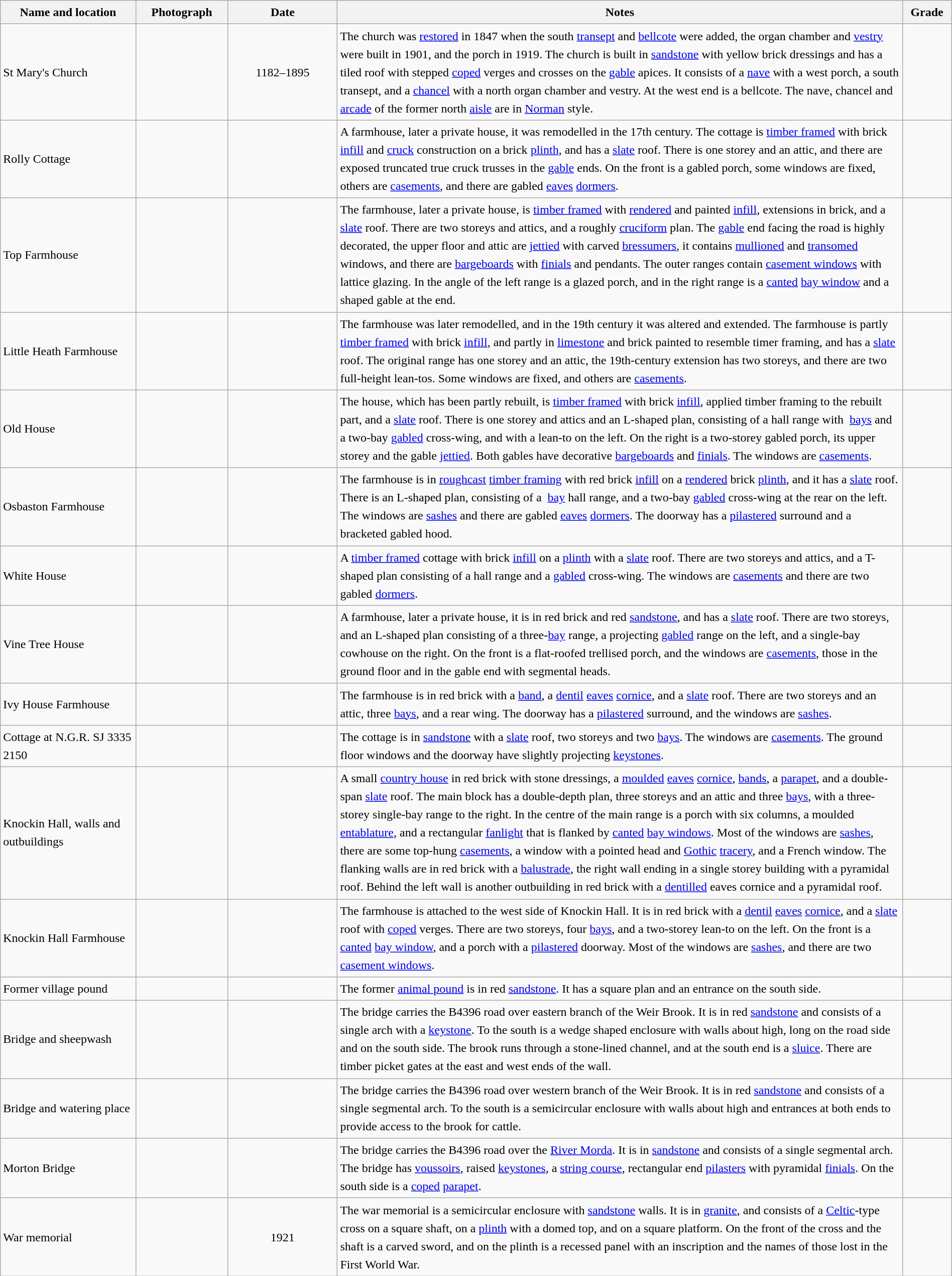<table class="wikitable sortable plainrowheaders" style="width:100%; border:0; text-align:left; line-height:150%;">
<tr>
<th scope="col"  style="width:150px">Name and location</th>
<th scope="col"  style="width:100px" class="unsortable">Photograph</th>
<th scope="col"  style="width:120px">Date</th>
<th scope="col"  style="width:650px" class="unsortable">Notes</th>
<th scope="col"  style="width:50px">Grade</th>
</tr>
<tr>
<td>St Mary's Church<br><small></small></td>
<td></td>
<td align="center">1182–1895</td>
<td>The church was <a href='#'>restored</a> in 1847 when the south <a href='#'>transept</a> and <a href='#'>bellcote</a> were added, the organ chamber and <a href='#'>vestry</a> were built in 1901, and the porch in 1919.  The church is built in <a href='#'>sandstone</a> with yellow brick dressings and has a tiled roof with stepped <a href='#'>coped</a> verges and crosses on the <a href='#'>gable</a> apices.  It consists of a <a href='#'>nave</a> with a west porch, a south transept, and a <a href='#'>chancel</a> with a north organ chamber and vestry.  At the west end is a bellcote.  The nave, chancel and <a href='#'>arcade</a> of the former north <a href='#'>aisle</a> are in <a href='#'>Norman</a> style.</td>
<td align="center" ></td>
</tr>
<tr>
<td>Rolly Cottage<br><small></small></td>
<td></td>
<td align="center"></td>
<td>A farmhouse, later a private house, it was remodelled in the 17th century.  The cottage is <a href='#'>timber framed</a> with brick <a href='#'>infill</a> and <a href='#'>cruck</a> construction on a brick <a href='#'>plinth</a>, and has a <a href='#'>slate</a> roof.  There is one storey and an attic, and there are exposed truncated true cruck trusses in the <a href='#'>gable</a> ends.  On the front is a gabled porch, some windows are fixed, others are <a href='#'>casements</a>, and there are gabled <a href='#'>eaves</a> <a href='#'>dormers</a>.</td>
<td align="center" ></td>
</tr>
<tr>
<td>Top Farmhouse<br><small></small></td>
<td></td>
<td align="center"></td>
<td>The farmhouse, later a private house, is <a href='#'>timber framed</a> with <a href='#'>rendered</a> and painted <a href='#'>infill</a>, extensions in brick, and a <a href='#'>slate</a> roof.  There are two storeys and attics, and a roughly <a href='#'>cruciform</a> plan.  The <a href='#'>gable</a> end facing the road is highly decorated, the upper floor and attic are <a href='#'>jettied</a> with carved <a href='#'>bressumers</a>, it contains <a href='#'>mullioned</a> and <a href='#'>transomed</a> windows, and there are <a href='#'>bargeboards</a> with <a href='#'>finials</a> and pendants.  The outer ranges contain <a href='#'>casement windows</a> with lattice glazing.  In the angle of the left range is a glazed porch, and in the right range is a <a href='#'>canted</a> <a href='#'>bay window</a> and a shaped gable at the end.</td>
<td align="center" ></td>
</tr>
<tr>
<td>Little Heath Farmhouse<br><small></small></td>
<td></td>
<td align="center"></td>
<td>The farmhouse was later remodelled, and in the 19th century it was altered and extended.  The farmhouse is partly <a href='#'>timber framed</a> with brick <a href='#'>infill</a>, and partly in <a href='#'>limestone</a> and brick painted to resemble timer framing, and has a <a href='#'>slate</a> roof.  The original range has one storey and an attic, the 19th-century extension has two storeys, and there are two full-height lean-tos.  Some windows are fixed, and others are <a href='#'>casements</a>.</td>
<td align="center" ></td>
</tr>
<tr>
<td>Old House<br><small></small></td>
<td></td>
<td align="center"></td>
<td>The house, which has been partly rebuilt, is <a href='#'>timber framed</a> with brick <a href='#'>infill</a>, applied timber framing to the rebuilt part, and a <a href='#'>slate</a> roof.  There is one storey and attics and an L-shaped plan, consisting of a hall range with  <a href='#'>bays</a> and a two-bay <a href='#'>gabled</a> cross-wing, and with a lean-to on the left.  On the right is a two-storey gabled porch, its upper storey and the gable <a href='#'>jettied</a>.  Both gables have decorative <a href='#'>bargeboards</a> and <a href='#'>finials</a>.  The windows are <a href='#'>casements</a>.</td>
<td align="center" ></td>
</tr>
<tr>
<td>Osbaston Farmhouse<br><small></small></td>
<td></td>
<td align="center"></td>
<td>The farmhouse is in <a href='#'>roughcast</a> <a href='#'>timber framing</a> with red brick <a href='#'>infill</a> on a <a href='#'>rendered</a> brick <a href='#'>plinth</a>, and it has a <a href='#'>slate</a> roof.  There is an L-shaped plan, consisting of a  <a href='#'>bay</a> hall range, and a two-bay <a href='#'>gabled</a> cross-wing at the rear on the left.  The windows are <a href='#'>sashes</a> and there are gabled <a href='#'>eaves</a> <a href='#'>dormers</a>.  The doorway has a <a href='#'>pilastered</a> surround and a bracketed gabled hood.</td>
<td align="center" ></td>
</tr>
<tr>
<td>White House<br><small></small></td>
<td></td>
<td align="center"></td>
<td>A <a href='#'>timber framed</a> cottage with brick <a href='#'>infill</a>  on a <a href='#'>plinth</a> with a <a href='#'>slate</a> roof.  There are two storeys and attics, and a T-shaped plan consisting of a hall range and a <a href='#'>gabled</a> cross-wing.  The windows are <a href='#'>casements</a> and there are two gabled <a href='#'>dormers</a>.</td>
<td align="center" ></td>
</tr>
<tr>
<td>Vine Tree House<br><small></small></td>
<td></td>
<td align="center"></td>
<td>A farmhouse, later a private house, it is in red brick and red <a href='#'>sandstone</a>, and has a <a href='#'>slate</a> roof.  There are two storeys, and an L-shaped plan consisting of a three-<a href='#'>bay</a> range, a projecting <a href='#'>gabled</a> range on the left, and a single-bay cowhouse on the right.  On the front is a flat-roofed trellised porch, and the windows are <a href='#'>casements</a>, those in the ground floor and in the gable end with segmental heads.</td>
<td align="center" ></td>
</tr>
<tr>
<td>Ivy House Farmhouse<br><small></small></td>
<td></td>
<td align="center"></td>
<td>The farmhouse is in red brick with a <a href='#'>band</a>, a <a href='#'>dentil</a> <a href='#'>eaves</a> <a href='#'>cornice</a>, and a <a href='#'>slate</a> roof.  There are two storeys and an attic, three <a href='#'>bays</a>, and a rear wing.  The doorway has a <a href='#'>pilastered</a> surround, and the windows are <a href='#'>sashes</a>.</td>
<td align="center" ></td>
</tr>
<tr>
<td>Cottage at N.G.R. SJ 3335 2150<br><small></small></td>
<td></td>
<td align="center"></td>
<td>The cottage is in <a href='#'>sandstone</a> with a <a href='#'>slate</a> roof, two storeys and two <a href='#'>bays</a>.  The windows are <a href='#'>casements</a>.  The ground floor windows and the doorway have slightly projecting <a href='#'>keystones</a>.</td>
<td align="center" ></td>
</tr>
<tr>
<td>Knockin Hall, walls and outbuildings<br><small></small></td>
<td></td>
<td align="center"></td>
<td>A small <a href='#'>country house</a> in red brick with stone dressings, a <a href='#'>moulded</a> <a href='#'>eaves</a> <a href='#'>cornice</a>, <a href='#'>bands</a>, a <a href='#'>parapet</a>, and a double-span <a href='#'>slate</a> roof.  The main block has a double-depth plan, three storeys and an attic and three <a href='#'>bays</a>, with a three-storey single-bay range to the right.  In the centre of the main range is a porch with six columns, a moulded <a href='#'>entablature</a>, and a rectangular <a href='#'>fanlight</a> that is flanked by <a href='#'>canted</a> <a href='#'>bay windows</a>.  Most of the windows are <a href='#'>sashes</a>, there are some top-hung <a href='#'>casements</a>, a window with a pointed head and <a href='#'>Gothic</a> <a href='#'>tracery</a>, and a French window.  The flanking walls are in red brick with a <a href='#'>balustrade</a>, the right wall ending in a single storey building with a pyramidal roof.  Behind the left wall is another outbuilding in red brick with a <a href='#'>dentilled</a> eaves cornice and a pyramidal roof.</td>
<td align="center" ></td>
</tr>
<tr>
<td>Knockin Hall Farmhouse<br><small></small></td>
<td></td>
<td align="center"></td>
<td>The farmhouse is attached to the west side of Knockin Hall.  It is in red brick with a <a href='#'>dentil</a> <a href='#'>eaves</a> <a href='#'>cornice</a>, and a <a href='#'>slate</a> roof with <a href='#'>coped</a> verges.  There are two storeys, four <a href='#'>bays</a>, and a two-storey lean-to on the left.  On the front is a <a href='#'>canted</a> <a href='#'>bay window</a>, and a porch with a <a href='#'>pilastered</a> doorway.  Most of the windows are <a href='#'>sashes</a>, and there are two <a href='#'>casement windows</a>.</td>
<td align="center" ></td>
</tr>
<tr>
<td>Former village pound<br><small></small></td>
<td></td>
<td align="center"></td>
<td>The former <a href='#'>animal pound</a> is in red <a href='#'>sandstone</a>.  It has a square plan and an entrance on the south side.</td>
<td align="center" ></td>
</tr>
<tr>
<td>Bridge and sheepwash<br><small></small></td>
<td></td>
<td align="center"></td>
<td>The bridge carries the B4396 road over eastern branch of the Weir Brook.  It is in red <a href='#'>sandstone</a> and consists of a single arch with a <a href='#'>keystone</a>.  To the south is a wedge shaped enclosure with walls about  high,  long on the road side and  on the south side.  The brook runs through a stone-lined channel, and at the south end is a <a href='#'>sluice</a>.  There are timber picket gates at the east and west ends of the wall.</td>
<td align="center" ></td>
</tr>
<tr>
<td>Bridge and watering place<br><small></small></td>
<td></td>
<td align="center"></td>
<td>The bridge carries the B4396 road over western branch of the Weir Brook.  It is in red <a href='#'>sandstone</a> and consists of a single segmental arch.  To the south is a semicircular enclosure with walls about  high and entrances at both ends to provide access to the brook for cattle.</td>
<td align="center" ></td>
</tr>
<tr>
<td>Morton Bridge<br><small></small></td>
<td></td>
<td align="center"></td>
<td>The bridge carries the B4396 road over the <a href='#'>River Morda</a>.  It is in <a href='#'>sandstone</a> and consists of a single segmental arch.  The bridge has <a href='#'>voussoirs</a>, raised <a href='#'>keystones</a>, a <a href='#'>string course</a>, rectangular end <a href='#'>pilasters</a> with pyramidal <a href='#'>finials</a>.  On the south side is a <a href='#'>coped</a> <a href='#'>parapet</a>.</td>
<td align="center" ></td>
</tr>
<tr>
<td>War memorial<br><small></small></td>
<td></td>
<td align="center">1921</td>
<td>The war memorial is a semicircular enclosure with <a href='#'>sandstone</a> walls.  It is in <a href='#'>granite</a>, and consists of a <a href='#'>Celtic</a>-type cross on a square shaft, on a <a href='#'>plinth</a> with a domed top, and on a square platform.  On the front of the cross and the shaft is a carved sword, and on the plinth is a recessed panel with an inscription and the names of those lost in the First World War.</td>
<td align="center" ></td>
</tr>
<tr>
</tr>
</table>
